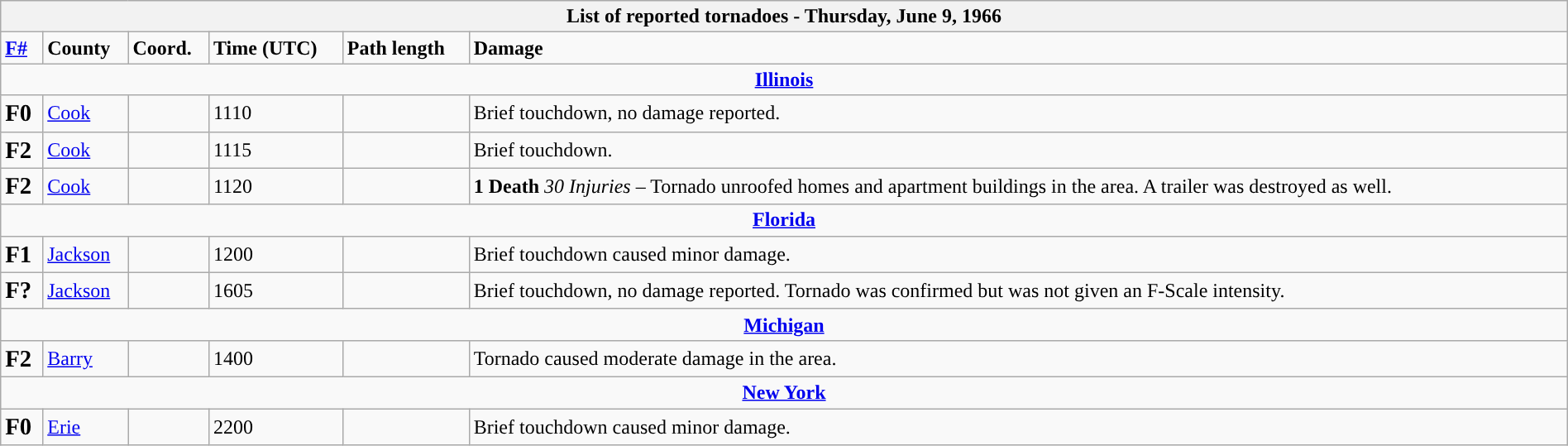<table class="wikitable collapsible" style="width:100%;">
<tr>
<th colspan="6">List of reported tornadoes - Thursday, June 9, 1966</th>
</tr>
<tr>
<td><strong><a href='#'>F#</a></strong></td>
<td><strong>County</strong></td>
<td><strong>Coord.</strong></td>
<td><strong>Time (UTC)</strong></td>
<td><strong>Path length</strong></td>
<td><strong>Damage</strong></td>
</tr>
<tr>
<td colspan="6" style="text-align:center;"><strong><a href='#'>Illinois</a></strong></td>
</tr>
<tr>
<td><big><strong>F0</strong></big></td>
<td><a href='#'>Cook</a></td>
<td></td>
<td>1110</td>
<td></td>
<td>Brief touchdown, no damage reported.</td>
</tr>
<tr>
<td><big><strong>F2</strong></big></td>
<td><a href='#'>Cook</a></td>
<td></td>
<td>1115</td>
<td></td>
<td>Brief touchdown.</td>
</tr>
<tr>
<td><big><strong>F2</strong></big></td>
<td><a href='#'>Cook</a></td>
<td></td>
<td>1120</td>
<td></td>
<td><strong>1 Death</strong> <em>30 Injuries</em> – Tornado unroofed homes and apartment buildings in the area. A trailer was destroyed as well.</td>
</tr>
<tr>
<td colspan="6" style="text-align:center;"><strong><a href='#'>Florida</a></strong></td>
</tr>
<tr>
<td><big><strong>F1</strong></big></td>
<td><a href='#'>Jackson</a></td>
<td></td>
<td>1200</td>
<td></td>
<td>Brief touchdown caused minor damage.</td>
</tr>
<tr>
<td><big><strong>F?</strong></big></td>
<td><a href='#'>Jackson</a></td>
<td></td>
<td>1605</td>
<td></td>
<td>Brief touchdown, no damage reported. Tornado was confirmed but was not given an F-Scale intensity.</td>
</tr>
<tr>
<td colspan="6" style="text-align:center;"><strong><a href='#'>Michigan</a></strong></td>
</tr>
<tr>
<td><big><strong>F2</strong></big></td>
<td><a href='#'>Barry</a></td>
<td></td>
<td>1400</td>
<td></td>
<td>Tornado caused moderate damage in the area.</td>
</tr>
<tr>
<td colspan="6" style="text-align:center;"><strong><a href='#'>New York</a></strong></td>
</tr>
<tr>
<td><big><strong>F0</strong></big></td>
<td><a href='#'>Erie</a></td>
<td></td>
<td>2200</td>
<td></td>
<td>Brief touchdown caused minor damage.</td>
</tr>
</table>
